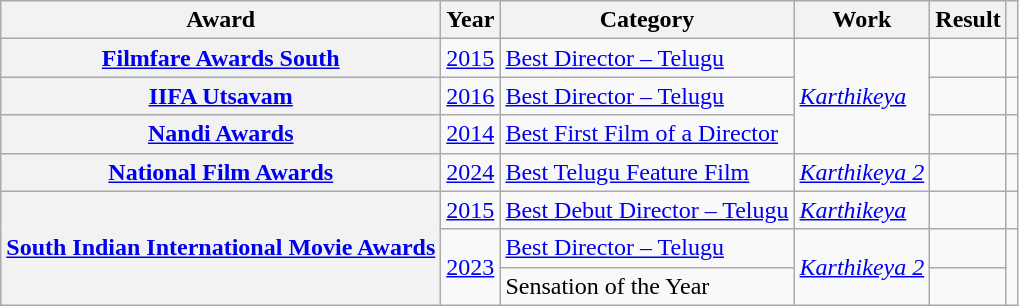<table class="wikitable plainrowheaders sortable">
<tr>
<th scope="col">Award</th>
<th scope="col">Year</th>
<th scope="col">Category</th>
<th scope="col">Work</th>
<th scope="col">Result</th>
<th scope="col" class="unsortable"></th>
</tr>
<tr>
<th scope="row"><a href='#'>Filmfare Awards South</a></th>
<td><a href='#'>2015</a></td>
<td><a href='#'>Best Director – Telugu</a></td>
<td rowspan="3"><em><a href='#'>Karthikeya</a></em></td>
<td></td>
<td></td>
</tr>
<tr>
<th scope="row"><a href='#'>IIFA Utsavam</a></th>
<td><a href='#'>2016</a></td>
<td><a href='#'>Best Director – Telugu</a></td>
<td></td>
<td></td>
</tr>
<tr>
<th scope="row"><a href='#'>Nandi Awards</a></th>
<td><a href='#'>2014</a></td>
<td><a href='#'>Best First Film of a Director</a></td>
<td></td>
<td></td>
</tr>
<tr>
<th scope="row"><a href='#'>National Film Awards</a></th>
<td><a href='#'>2024</a></td>
<td><a href='#'>Best Telugu Feature Film</a></td>
<td><em><a href='#'>Karthikeya 2</a></em></td>
<td></td>
<td></td>
</tr>
<tr>
<th rowspan="3" scope="row"><a href='#'>South Indian International Movie Awards</a></th>
<td><a href='#'>2015</a></td>
<td><a href='#'>Best Debut Director – Telugu</a></td>
<td><em><a href='#'>Karthikeya</a></em></td>
<td></td>
<td></td>
</tr>
<tr>
<td rowspan="2"><a href='#'>2023</a></td>
<td><a href='#'>Best Director – Telugu</a></td>
<td rowspan="2"><em><a href='#'>Karthikeya 2</a></em></td>
<td></td>
<td rowspan="2"></td>
</tr>
<tr>
<td>Sensation of the Year</td>
<td></td>
</tr>
</table>
